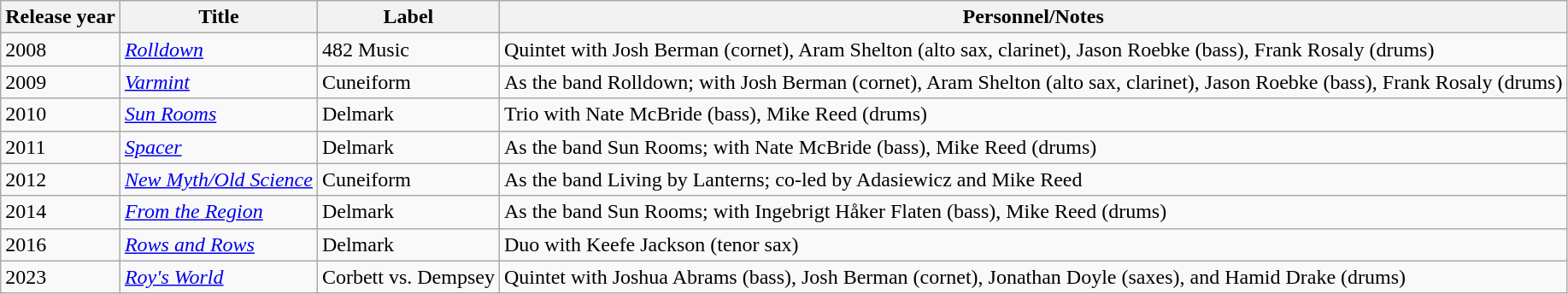<table class="wikitable sortable">
<tr>
<th>Release year</th>
<th>Title</th>
<th>Label</th>
<th>Personnel/Notes</th>
</tr>
<tr>
<td>2008</td>
<td><em><a href='#'>Rolldown</a></em></td>
<td>482 Music</td>
<td>Quintet with Josh Berman (cornet), Aram Shelton (alto sax, clarinet), Jason Roebke (bass), Frank Rosaly (drums)</td>
</tr>
<tr>
<td>2009</td>
<td><em><a href='#'>Varmint</a></em></td>
<td>Cuneiform</td>
<td>As the band Rolldown; with Josh Berman (cornet), Aram Shelton (alto sax, clarinet), Jason Roebke (bass), Frank Rosaly (drums)</td>
</tr>
<tr>
<td>2010</td>
<td><em><a href='#'>Sun Rooms</a></em></td>
<td>Delmark</td>
<td>Trio with Nate McBride (bass), Mike Reed (drums)</td>
</tr>
<tr>
<td>2011</td>
<td><em><a href='#'>Spacer</a></em></td>
<td>Delmark</td>
<td>As the band Sun Rooms; with Nate McBride (bass), Mike Reed (drums)</td>
</tr>
<tr>
<td>2012</td>
<td><em><a href='#'>New Myth/Old Science</a></em></td>
<td>Cuneiform</td>
<td>As the band Living by Lanterns; co-led by Adasiewicz and Mike Reed</td>
</tr>
<tr>
<td>2014</td>
<td><em><a href='#'>From the Region</a></em></td>
<td>Delmark</td>
<td>As the band Sun Rooms; with Ingebrigt Håker Flaten (bass), Mike Reed (drums)</td>
</tr>
<tr>
<td>2016</td>
<td><em><a href='#'>Rows and Rows</a></em></td>
<td>Delmark</td>
<td>Duo with Keefe Jackson (tenor sax)</td>
</tr>
<tr>
<td>2023</td>
<td><em><a href='#'>Roy's World</a></em></td>
<td>Corbett vs. Dempsey</td>
<td>Quintet with Joshua Abrams (bass), Josh Berman (cornet), Jonathan Doyle (saxes), and Hamid Drake (drums)</td>
</tr>
</table>
